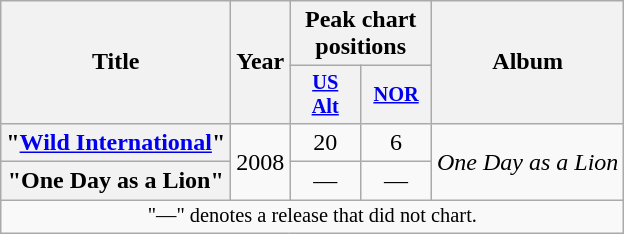<table class="wikitable plainrowheaders">
<tr>
<th rowspan="2">Title</th>
<th rowspan="2">Year</th>
<th colspan="2">Peak chart positions</th>
<th rowspan="2">Album</th>
</tr>
<tr>
<th style="width:3em;font-size:85%"><a href='#'>US<br>Alt</a><br></th>
<th style="width:3em;font-size:85%"><a href='#'>NOR</a><br></th>
</tr>
<tr>
<th scope="row">"<a href='#'>Wild International</a>"</th>
<td align="center" rowspan="2">2008</td>
<td align="center">20</td>
<td align="center">6</td>
<td rowspan="2"><em>One Day as a Lion</em></td>
</tr>
<tr>
<th scope="row">"One Day as a Lion"</th>
<td align="center">—</td>
<td align="center">—</td>
</tr>
<tr>
<td align="center" colspan="10" style="font-size: 85%">"—" denotes a release that did not chart.</td>
</tr>
</table>
